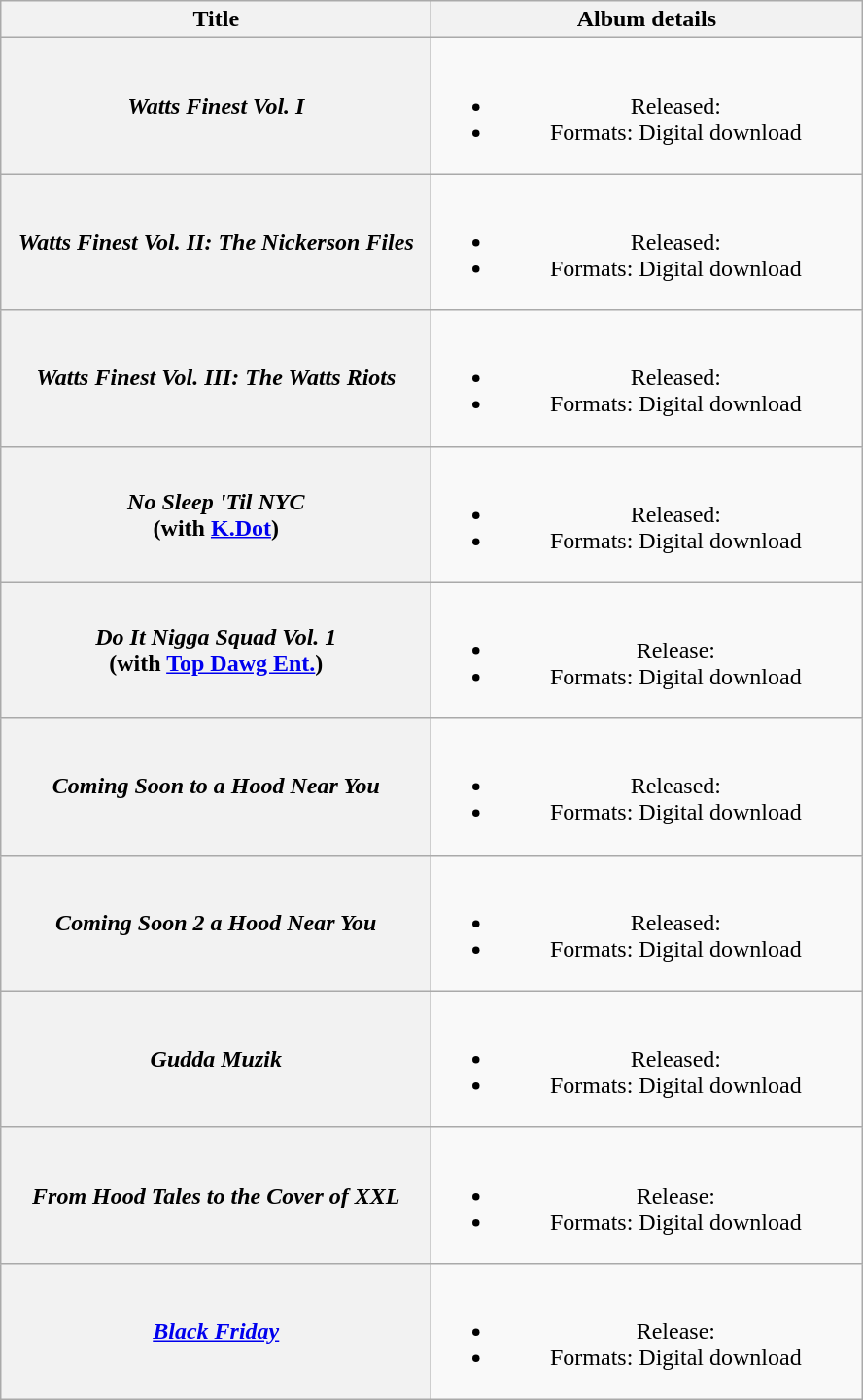<table class="wikitable plainrowheaders" style="text-align:center;">
<tr>
<th scope="col" style="width:18em;">Title</th>
<th scope="col" style="width:18em;">Album details</th>
</tr>
<tr>
<th scope="row"><em>Watts Finest Vol. I</em></th>
<td><br><ul><li>Released: </li><li>Formats: Digital download</li></ul></td>
</tr>
<tr>
<th scope="row"><em>Watts Finest Vol. II: The Nickerson Files</em></th>
<td><br><ul><li>Released: </li><li>Formats: Digital download</li></ul></td>
</tr>
<tr>
<th scope="row"><em>Watts Finest Vol. III: The Watts Riots</em></th>
<td><br><ul><li>Released: </li><li>Formats: Digital download</li></ul></td>
</tr>
<tr>
<th scope="row"><em>No Sleep 'Til NYC</em><br><span>(with <a href='#'>K.Dot</a>)</span></th>
<td><br><ul><li>Released: </li><li>Formats: Digital download</li></ul></td>
</tr>
<tr>
<th scope="row"><em>Do It Nigga Squad Vol. 1</em><br><span>(with <a href='#'>Top Dawg Ent.</a>)</span></th>
<td><br><ul><li>Release: </li><li>Formats: Digital download</li></ul></td>
</tr>
<tr>
<th scope="row"><em>Coming Soon to a Hood Near You</em></th>
<td><br><ul><li>Released: </li><li>Formats: Digital download</li></ul></td>
</tr>
<tr>
<th scope="row"><em>Coming Soon 2 a Hood Near You</em></th>
<td><br><ul><li>Released: </li><li>Formats: Digital download</li></ul></td>
</tr>
<tr>
<th scope="row"><em>Gudda Muzik</em></th>
<td><br><ul><li>Released: </li><li>Formats: Digital download</li></ul></td>
</tr>
<tr>
<th scope="row"><em>From Hood Tales to the Cover of XXL</em></th>
<td><br><ul><li>Release: </li><li>Formats: Digital download</li></ul></td>
</tr>
<tr>
<th scope="row"><em><a href='#'>Black Friday</a></em></th>
<td><br><ul><li>Release: </li><li>Formats: Digital download</li></ul></td>
</tr>
</table>
